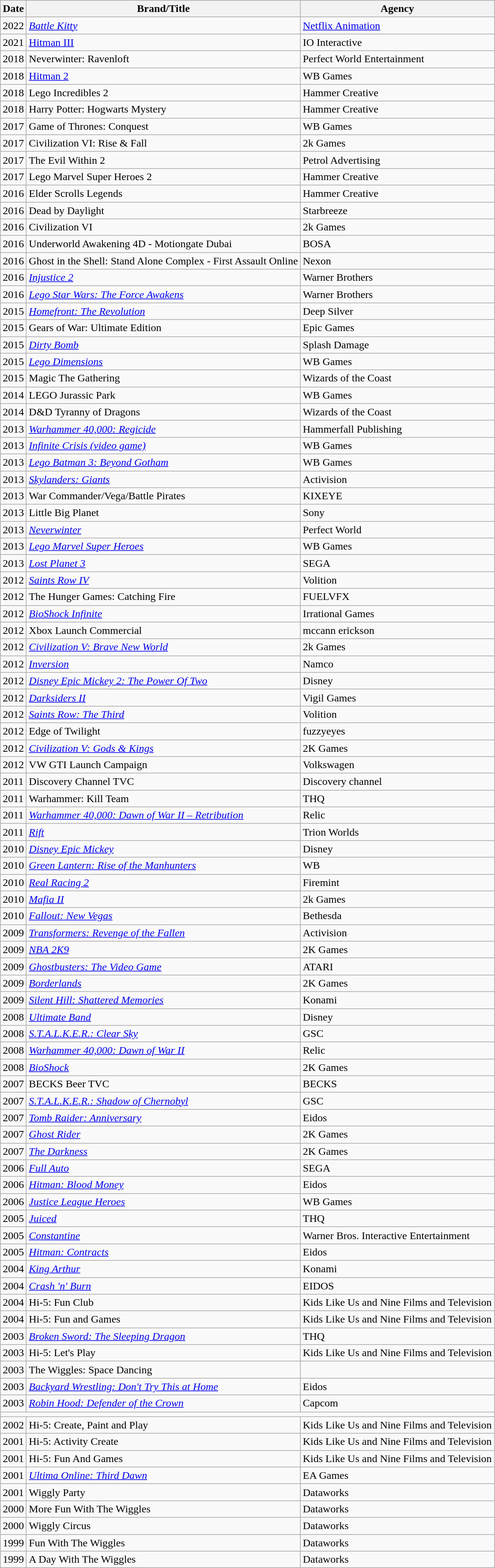<table class="wikitable">
<tr>
<th>Date</th>
<th>Brand/Title</th>
<th>Agency</th>
</tr>
<tr>
<td>2022</td>
<td><em><a href='#'>Battle Kitty</a></em></td>
<td><a href='#'>Netflix Animation</a></td>
</tr>
<tr>
<td>2021</td>
<td><a href='#'>Hitman III</a></td>
<td>IO Interactive</td>
</tr>
<tr>
<td>2018</td>
<td>Neverwinter: Ravenloft</td>
<td>Perfect World Entertainment</td>
</tr>
<tr>
<td>2018</td>
<td><a href='#'>Hitman 2</a></td>
<td>WB Games</td>
</tr>
<tr>
<td>2018</td>
<td>Lego Incredibles 2</td>
<td>Hammer Creative</td>
</tr>
<tr>
<td>2018</td>
<td>Harry Potter: Hogwarts Mystery</td>
<td>Hammer Creative</td>
</tr>
<tr>
<td>2017</td>
<td>Game of Thrones: Conquest</td>
<td>WB Games</td>
</tr>
<tr>
<td>2017</td>
<td>Civilization VI: Rise & Fall</td>
<td>2k Games</td>
</tr>
<tr>
<td>2017</td>
<td>The Evil Within 2</td>
<td>Petrol Advertising</td>
</tr>
<tr>
<td>2017</td>
<td>Lego Marvel Super Heroes 2</td>
<td>Hammer Creative</td>
</tr>
<tr>
<td>2016</td>
<td>Elder Scrolls Legends</td>
<td>Hammer Creative</td>
</tr>
<tr>
<td>2016</td>
<td>Dead by Daylight</td>
<td>Starbreeze</td>
</tr>
<tr>
<td>2016</td>
<td>Civilization VI</td>
<td>2k Games</td>
</tr>
<tr>
<td>2016</td>
<td>Underworld Awakening 4D - Motiongate Dubai</td>
<td>BOSA</td>
</tr>
<tr>
<td>2016</td>
<td>Ghost in the Shell: Stand Alone Complex - First Assault Online</td>
<td>Nexon</td>
</tr>
<tr>
<td>2016</td>
<td><em><a href='#'>Injustice 2</a></em></td>
<td>Warner Brothers</td>
</tr>
<tr>
<td>2016</td>
<td><em><a href='#'>Lego Star Wars: The Force Awakens</a></em></td>
<td>Warner Brothers</td>
</tr>
<tr>
<td>2015</td>
<td><em><a href='#'>Homefront: The Revolution</a></em></td>
<td>Deep Silver</td>
</tr>
<tr>
<td>2015</td>
<td>Gears of War: Ultimate Edition</td>
<td>Epic Games</td>
</tr>
<tr>
<td>2015</td>
<td><em><a href='#'>Dirty Bomb</a></em></td>
<td>Splash Damage</td>
</tr>
<tr>
<td>2015</td>
<td><em><a href='#'>Lego Dimensions</a></em></td>
<td>WB Games</td>
</tr>
<tr>
<td>2015</td>
<td>Magic The Gathering</td>
<td>Wizards of the Coast</td>
</tr>
<tr>
<td>2014</td>
<td>LEGO Jurassic Park</td>
<td>WB Games</td>
</tr>
<tr>
<td>2014</td>
<td>D&D Tyranny of Dragons</td>
<td>Wizards of the Coast</td>
</tr>
<tr>
<td>2013</td>
<td><em><a href='#'>Warhammer 40,000: Regicide</a></em></td>
<td>Hammerfall Publishing</td>
</tr>
<tr>
<td>2013</td>
<td><em><a href='#'>Infinite Crisis (video game)</a></em></td>
<td>WB Games</td>
</tr>
<tr>
<td>2013</td>
<td><em><a href='#'>Lego Batman 3: Beyond Gotham</a></em></td>
<td>WB Games</td>
</tr>
<tr>
<td>2013</td>
<td><em><a href='#'>Skylanders: Giants</a></em></td>
<td>Activision</td>
</tr>
<tr>
<td>2013</td>
<td>War Commander/Vega/Battle Pirates</td>
<td>KIXEYE</td>
</tr>
<tr>
<td>2013</td>
<td>Little Big Planet</td>
<td>Sony</td>
</tr>
<tr>
<td>2013</td>
<td><em><a href='#'>Neverwinter</a></em></td>
<td>Perfect World</td>
</tr>
<tr>
<td>2013</td>
<td><em><a href='#'>Lego Marvel Super Heroes</a></em></td>
<td>WB Games</td>
</tr>
<tr>
<td>2013</td>
<td><em><a href='#'>Lost Planet 3</a></em></td>
<td>SEGA</td>
</tr>
<tr>
<td>2012</td>
<td><em><a href='#'>Saints Row IV</a></em></td>
<td>Volition</td>
</tr>
<tr>
<td>2012</td>
<td>The Hunger Games: Catching Fire</td>
<td>FUELVFX</td>
</tr>
<tr>
<td>2012</td>
<td><em><a href='#'>BioShock Infinite</a></em></td>
<td>Irrational Games</td>
</tr>
<tr>
<td>2012</td>
<td>Xbox Launch Commercial</td>
<td>mccann erickson</td>
</tr>
<tr>
<td>2012</td>
<td><em><a href='#'>Civilization V: Brave New World</a></em></td>
<td>2k Games</td>
</tr>
<tr>
<td>2012</td>
<td><em><a href='#'>Inversion</a></em></td>
<td>Namco</td>
</tr>
<tr>
<td>2012</td>
<td><a href='#'><em>Disney Epic Mickey 2: The Power Of Two</em></a></td>
<td>Disney</td>
</tr>
<tr>
<td>2012</td>
<td><em><a href='#'>Darksiders II</a></em></td>
<td>Vigil Games</td>
</tr>
<tr>
<td>2012</td>
<td><em><a href='#'>Saints Row: The Third</a></em></td>
<td>Volition</td>
</tr>
<tr>
<td>2012</td>
<td>Edge of Twilight</td>
<td>fuzzyeyes</td>
</tr>
<tr>
<td>2012</td>
<td><em><a href='#'>Civilization V: Gods & Kings</a></em></td>
<td>2K Games</td>
</tr>
<tr>
<td>2012</td>
<td>VW GTI Launch Campaign</td>
<td>Volkswagen</td>
</tr>
<tr>
<td>2011</td>
<td>Discovery Channel TVC</td>
<td>Discovery channel</td>
</tr>
<tr>
<td>2011</td>
<td>Warhammer: Kill Team</td>
<td>THQ</td>
</tr>
<tr>
<td>2011</td>
<td><em><a href='#'>Warhammer 40,000: Dawn of War II – Retribution</a></em></td>
<td>Relic</td>
</tr>
<tr>
<td>2011</td>
<td><em><a href='#'>Rift</a></em></td>
<td>Trion Worlds</td>
</tr>
<tr>
<td>2010</td>
<td><a href='#'><em>Disney Epic Mickey</em></a></td>
<td>Disney</td>
</tr>
<tr>
<td>2010</td>
<td><em><a href='#'>Green Lantern: Rise of the Manhunters</a></em></td>
<td>WB</td>
</tr>
<tr>
<td>2010</td>
<td><em><a href='#'>Real Racing 2</a></em></td>
<td>Firemint</td>
</tr>
<tr>
<td>2010</td>
<td><em><a href='#'>Mafia II</a></em></td>
<td>2k Games</td>
</tr>
<tr>
<td>2010</td>
<td><em><a href='#'>Fallout: New Vegas</a></em></td>
<td>Bethesda</td>
</tr>
<tr>
<td>2009</td>
<td><em><a href='#'>Transformers: Revenge of the Fallen</a></em></td>
<td>Activision</td>
</tr>
<tr>
<td>2009</td>
<td><em><a href='#'>NBA 2K9</a></em></td>
<td>2K Games</td>
</tr>
<tr>
<td>2009</td>
<td><em><a href='#'>Ghostbusters: The Video Game</a></em></td>
<td>ATARI</td>
</tr>
<tr>
<td>2009</td>
<td><em><a href='#'>Borderlands</a></em></td>
<td>2K Games</td>
</tr>
<tr>
<td>2009</td>
<td><em><a href='#'>Silent Hill: Shattered Memories</a></em></td>
<td>Konami</td>
</tr>
<tr>
<td>2008</td>
<td><em><a href='#'>Ultimate Band</a></em></td>
<td>Disney</td>
</tr>
<tr>
<td>2008</td>
<td><em><a href='#'>S.T.A.L.K.E.R.: Clear Sky</a></em></td>
<td>GSC</td>
</tr>
<tr>
<td>2008</td>
<td><em><a href='#'>Warhammer 40,000: Dawn of War II</a></em></td>
<td>Relic</td>
</tr>
<tr>
<td>2008</td>
<td><em><a href='#'>BioShock</a></em></td>
<td>2K Games</td>
</tr>
<tr>
<td>2007</td>
<td>BECKS Beer TVC</td>
<td>BECKS</td>
</tr>
<tr>
<td>2007</td>
<td><em><a href='#'>S.T.A.L.K.E.R.: Shadow of Chernobyl</a></em></td>
<td>GSC</td>
</tr>
<tr>
<td>2007</td>
<td><em><a href='#'>Tomb Raider: Anniversary</a></em></td>
<td>Eidos</td>
</tr>
<tr>
<td>2007</td>
<td><em><a href='#'>Ghost Rider</a></em></td>
<td>2K Games</td>
</tr>
<tr>
<td>2007</td>
<td><em><a href='#'>The Darkness</a></em></td>
<td>2K Games</td>
</tr>
<tr>
<td>2006</td>
<td><em><a href='#'>Full Auto</a></em></td>
<td>SEGA</td>
</tr>
<tr>
<td>2006</td>
<td><em><a href='#'>Hitman: Blood Money</a></em></td>
<td>Eidos</td>
</tr>
<tr>
<td>2006</td>
<td><em><a href='#'>Justice League Heroes</a></em></td>
<td>WB Games</td>
</tr>
<tr>
<td>2005</td>
<td><em><a href='#'>Juiced</a></em></td>
<td>THQ</td>
</tr>
<tr>
<td>2005</td>
<td><em><a href='#'>Constantine</a></em></td>
<td>Warner Bros. Interactive Entertainment</td>
</tr>
<tr>
<td>2005</td>
<td><em><a href='#'>Hitman: Contracts</a></em></td>
<td>Eidos</td>
</tr>
<tr>
<td>2004</td>
<td><em><a href='#'>King Arthur</a></em></td>
<td>Konami</td>
</tr>
<tr>
<td>2004</td>
<td><em><a href='#'>Crash 'n' Burn</a></em></td>
<td>EIDOS</td>
</tr>
<tr>
<td>2004</td>
<td>Hi-5: Fun Club</td>
<td>Kids Like Us and Nine Films and Television</td>
</tr>
<tr>
<td>2004</td>
<td>Hi-5: Fun and Games</td>
<td>Kids Like Us and Nine Films and Television</td>
</tr>
<tr>
<td>2003</td>
<td><em><a href='#'>Broken Sword: The Sleeping Dragon</a></em></td>
<td>THQ</td>
</tr>
<tr>
<td>2003</td>
<td>Hi-5: Let's Play</td>
<td>Kids Like Us and Nine Films and Television</td>
</tr>
<tr>
<td>2003</td>
<td>The Wiggles: Space Dancing</td>
<td></td>
</tr>
<tr>
<td>2003</td>
<td><em><a href='#'>Backyard Wrestling: Don't Try This at Home</a></em></td>
<td>Eidos</td>
</tr>
<tr>
<td>2003</td>
<td><em><a href='#'>Robin Hood: Defender of the Crown</a></em></td>
<td>Capcom</td>
</tr>
<tr>
<td colspan="3"></td>
</tr>
<tr>
<td>2002</td>
<td>Hi-5: Create, Paint and Play</td>
<td>Kids Like Us and Nine Films and Television</td>
</tr>
<tr>
<td>2001</td>
<td>Hi-5: Activity Create</td>
<td>Kids Like Us and Nine Films and Television</td>
</tr>
<tr>
<td>2001</td>
<td>Hi-5: Fun And Games</td>
<td>Kids Like Us and Nine Films and Television</td>
</tr>
<tr>
<td>2001</td>
<td><em><a href='#'>Ultima Online: Third Dawn</a></em></td>
<td>EA Games</td>
</tr>
<tr>
<td>2001</td>
<td>Wiggly Party</td>
<td>Dataworks</td>
</tr>
<tr>
<td>2000</td>
<td>More Fun With The Wiggles</td>
<td>Dataworks</td>
</tr>
<tr>
<td>2000</td>
<td>Wiggly Circus</td>
<td>Dataworks</td>
</tr>
<tr>
<td>1999</td>
<td>Fun With The Wiggles</td>
<td>Dataworks</td>
</tr>
<tr>
<td>1999</td>
<td>A Day With The Wiggles</td>
<td>Dataworks</td>
</tr>
</table>
